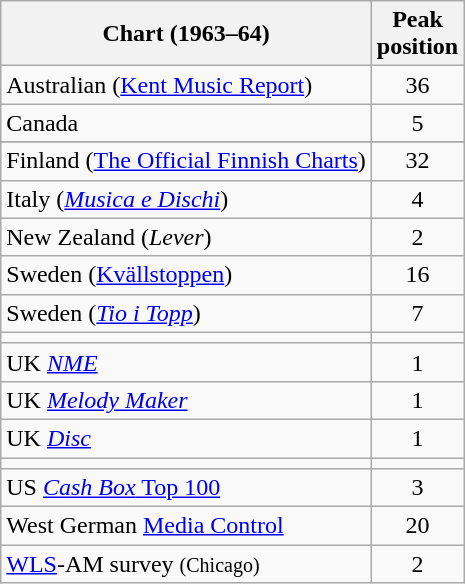<table class="wikitable sortable">
<tr>
<th>Chart (1963–64)</th>
<th>Peak<br>position</th>
</tr>
<tr>
<td>Australian (<a href='#'>Kent Music Report</a>)</td>
<td style="text-align:center;">36</td>
</tr>
<tr>
<td>Canada</td>
<td style="text-align:center;">5</td>
</tr>
<tr>
</tr>
<tr>
<td>Finland (<a href='#'>The Official Finnish Charts</a>)</td>
<td style="text-align:center;">32</td>
</tr>
<tr>
<td>Italy (<em><a href='#'>Musica e Dischi</a></em>)</td>
<td align=center>4</td>
</tr>
<tr>
<td>New Zealand (<em>Lever</em>)</td>
<td style="text-align:center;">2</td>
</tr>
<tr>
<td>Sweden (<a href='#'>Kvällstoppen</a>)</td>
<td style="text-align:center;">16</td>
</tr>
<tr>
<td>Sweden (<em><a href='#'>Tio i Topp</a></em>)</td>
<td style="text-align:center;">7</td>
</tr>
<tr>
<td></td>
</tr>
<tr>
<td>UK <em><a href='#'>NME</a></em></td>
<td style="text-align:center;">1</td>
</tr>
<tr>
<td>UK <em><a href='#'>Melody Maker</a></em></td>
<td style="text-align:center;">1</td>
</tr>
<tr>
<td>UK <em><a href='#'>Disc</a></em></td>
<td style="text-align:center;">1</td>
</tr>
<tr>
<td></td>
</tr>
<tr>
<td>US <a href='#'><em>Cash Box</em> Top 100</a></td>
<td style="text-align:center;">3</td>
</tr>
<tr>
<td>West German <a href='#'>Media Control</a></td>
<td style="text-align:center;">20</td>
</tr>
<tr>
<td><a href='#'>WLS</a>-AM survey <small>(Chicago)</small></td>
<td style="text-align:center;">2</td>
</tr>
</table>
